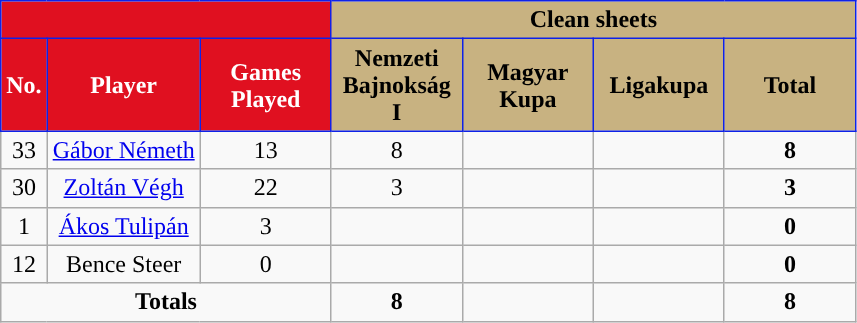<table class="wikitable sortable alternance" style="text-align:center">
<tr>
<th colspan="3" style="background:#E01020;border:1px solid #0E22E9"></th>
<th colspan="4" style="background:#C8B281;color:black;border:1px solid #0E22E9">Clean sheets</th>
</tr>
<tr>
<th style="background-color:#E01020;color:white;border:1px solid #0E22E9">No.</th>
<th style="background-color:#E01020;color:white;border:1px solid #0E22E9">Player</th>
<th width=80 style="background-color:#E01020;color:white;border:1px solid #0E22E9">Games Played</th>
<th width=80 style="background-color:#C8B281;color:black;border:1px solid #0E22E9">Nemzeti Bajnokság I</th>
<th width=80 style="background-color:#C8B281;color:black;border:1px solid #0E22E9">Magyar Kupa</th>
<th width=80 style="background-color:#C8B281;color:black;border:1px solid #0E22E9">Ligakupa</th>
<th width=80 style="background-color:#C8B281;color:black;border:1px solid #0E22E9">Total</th>
</tr>
<tr>
<td>33</td>
<td> <a href='#'>Gábor Németh</a></td>
<td>13</td>
<td>8</td>
<td></td>
<td></td>
<td><strong>8</strong></td>
</tr>
<tr>
<td>30</td>
<td> <a href='#'>Zoltán Végh</a></td>
<td>22</td>
<td>3</td>
<td></td>
<td></td>
<td><strong>3</strong></td>
</tr>
<tr>
<td>1</td>
<td> <a href='#'>Ákos Tulipán</a></td>
<td>3</td>
<td></td>
<td></td>
<td></td>
<td><strong>0</strong></td>
</tr>
<tr>
<td>12</td>
<td> Bence Steer</td>
<td>0</td>
<td></td>
<td></td>
<td></td>
<td><strong>0</strong></td>
</tr>
<tr class="sortbottom">
<td colspan="3"><strong>Totals</strong></td>
<td><strong>8</strong></td>
<td></td>
<td></td>
<td><strong>8</strong></td>
</tr>
</table>
